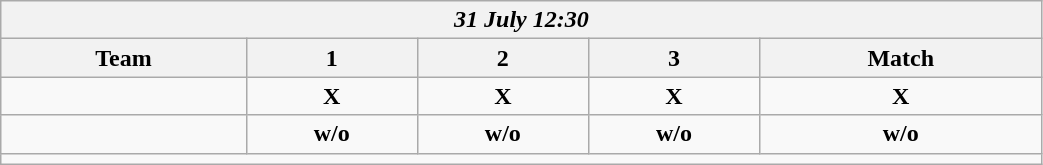<table class=wikitable style="text-align:center; width: 55%">
<tr>
<th colspan=10><em>31 July 12:30</em></th>
</tr>
<tr>
<th>Team</th>
<th>1</th>
<th>2</th>
<th>3</th>
<th>Match</th>
</tr>
<tr>
<td align=left><strong><br></strong></td>
<td><strong>X</strong></td>
<td><strong>X</strong></td>
<td><strong>X</strong></td>
<td><strong>X</strong></td>
</tr>
<tr>
<td align=left><br></td>
<td><strong>w/o</strong></td>
<td><strong>w/o</strong></td>
<td><strong>w/o</strong></td>
<td><strong>w/o</strong></td>
</tr>
<tr>
<td colspan=10></td>
</tr>
</table>
